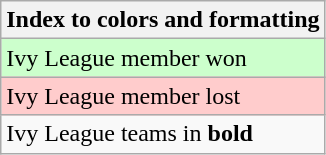<table class="wikitable">
<tr>
<th>Index to colors and formatting</th>
</tr>
<tr style="background:#cfc;">
<td>Ivy League member won</td>
</tr>
<tr style="background:#fcc;">
<td>Ivy League member lost</td>
</tr>
<tr>
<td>Ivy League teams in <strong>bold</strong></td>
</tr>
</table>
